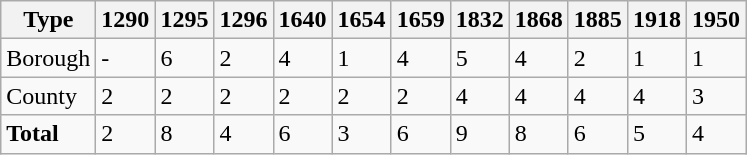<table class="wikitable">
<tr>
<th>Type</th>
<th>1290</th>
<th>1295</th>
<th>1296</th>
<th>1640</th>
<th>1654</th>
<th>1659</th>
<th>1832</th>
<th>1868</th>
<th>1885</th>
<th>1918</th>
<th>1950</th>
</tr>
<tr>
<td>Borough</td>
<td>-</td>
<td>6</td>
<td>2</td>
<td>4</td>
<td>1</td>
<td>4</td>
<td>5</td>
<td>4</td>
<td>2</td>
<td>1</td>
<td>1</td>
</tr>
<tr>
<td>County</td>
<td>2</td>
<td>2</td>
<td>2</td>
<td>2</td>
<td>2</td>
<td>2</td>
<td>4</td>
<td>4</td>
<td>4</td>
<td>4</td>
<td>3</td>
</tr>
<tr>
<td><strong>Total</strong></td>
<td>2</td>
<td>8</td>
<td>4</td>
<td>6</td>
<td>3</td>
<td>6</td>
<td>9</td>
<td>8</td>
<td>6</td>
<td>5</td>
<td>4</td>
</tr>
</table>
